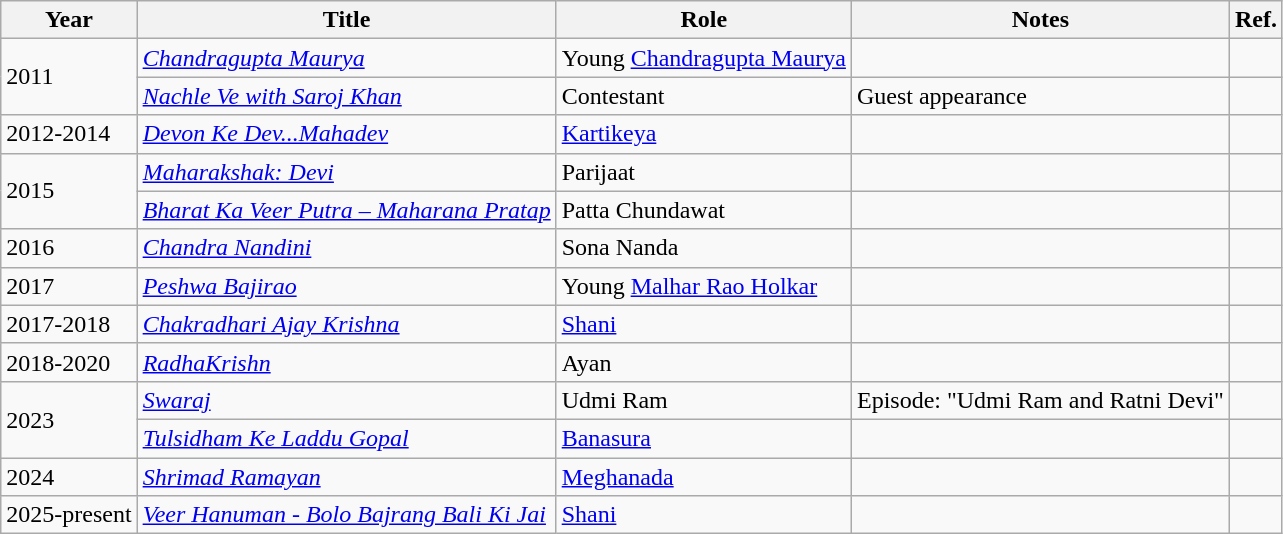<table class="wikitable sortable">
<tr>
<th>Year</th>
<th>Title</th>
<th>Role</th>
<th class="unsortable">Notes</th>
<th class="unsortable">Ref.</th>
</tr>
<tr>
<td rowspan="2">2011</td>
<td><em><a href='#'>Chandragupta Maurya</a></em></td>
<td>Young <a href='#'>Chandragupta Maurya</a></td>
<td></td>
<td></td>
</tr>
<tr>
<td><em><a href='#'>Nachle Ve with Saroj Khan</a></em></td>
<td>Contestant</td>
<td>Guest appearance</td>
<td></td>
</tr>
<tr>
<td>2012-2014</td>
<td><em><a href='#'>Devon Ke Dev...Mahadev</a></em></td>
<td><a href='#'>Kartikeya</a></td>
<td></td>
<td></td>
</tr>
<tr>
<td rowspan="2">2015</td>
<td><em><a href='#'>Maharakshak: Devi</a></em></td>
<td>Parijaat</td>
<td></td>
<td></td>
</tr>
<tr>
<td><em><a href='#'>Bharat Ka Veer Putra – Maharana Pratap</a></em></td>
<td>Patta Chundawat</td>
<td></td>
<td></td>
</tr>
<tr>
<td>2016</td>
<td><em><a href='#'>Chandra Nandini</a></em></td>
<td>Sona Nanda</td>
<td></td>
<td></td>
</tr>
<tr>
<td>2017</td>
<td><em><a href='#'>Peshwa Bajirao</a></em></td>
<td>Young <a href='#'>Malhar Rao Holkar</a></td>
<td></td>
<td></td>
</tr>
<tr>
<td>2017-2018</td>
<td><em><a href='#'>Chakradhari Ajay Krishna</a></em></td>
<td><a href='#'>Shani</a></td>
<td></td>
<td></td>
</tr>
<tr>
<td>2018-2020</td>
<td><em><a href='#'>RadhaKrishn</a></em></td>
<td>Ayan</td>
<td></td>
<td></td>
</tr>
<tr>
<td rowspan="2">2023</td>
<td><em><a href='#'>Swaraj</a></em></td>
<td>Udmi Ram</td>
<td>Episode: "Udmi Ram and Ratni Devi"</td>
<td></td>
</tr>
<tr>
<td><em><a href='#'>Tulsidham Ke Laddu Gopal</a></em></td>
<td><a href='#'>Banasura</a></td>
<td></td>
<td></td>
</tr>
<tr>
<td>2024</td>
<td><em><a href='#'>Shrimad Ramayan</a></em></td>
<td><a href='#'>Meghanada</a></td>
<td></td>
<td></td>
</tr>
<tr>
<td>2025-present</td>
<td><em><a href='#'>Veer Hanuman - Bolo Bajrang Bali Ki Jai</a></em></td>
<td><a href='#'>Shani</a></td>
<td></td>
<td></td>
</tr>
</table>
